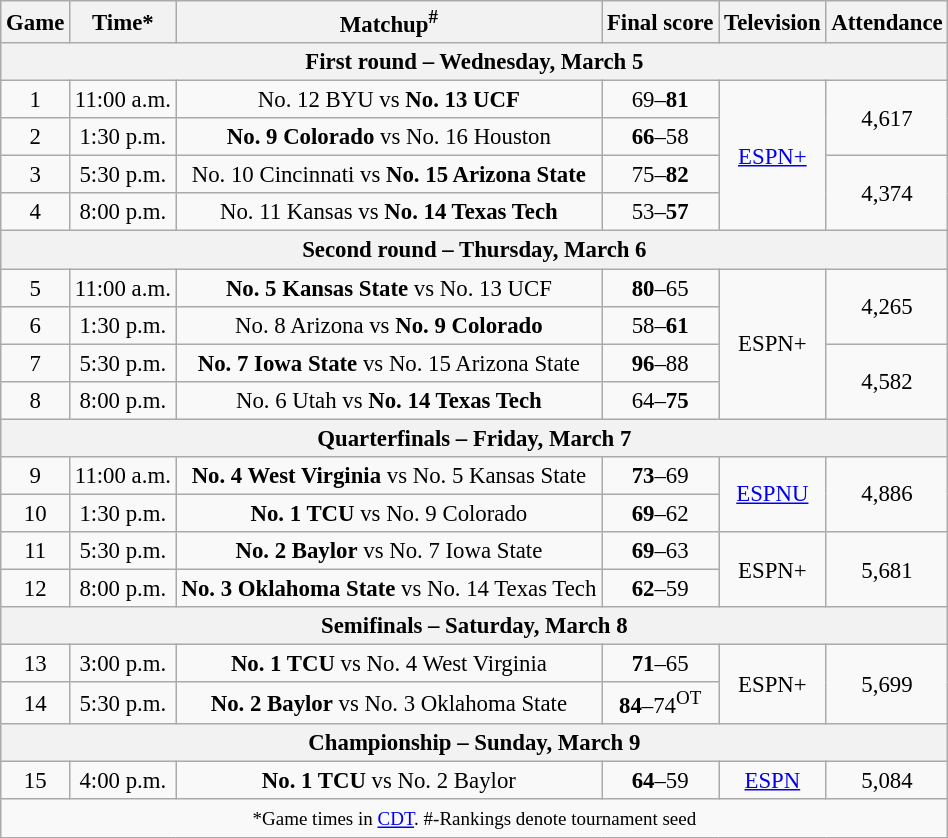<table class="wikitable" style="font-size: 95%;text-align:center">
<tr>
<th>Game</th>
<th>Time*</th>
<th>Matchup<sup>#</sup></th>
<th>Final score</th>
<th>Television</th>
<th>Attendance</th>
</tr>
<tr>
<th colspan="6">First round – Wednesday, March 5</th>
</tr>
<tr>
<td>1</td>
<td>11:00 a.m.</td>
<td>No. 12 BYU vs <strong>No. 13 UCF</strong></td>
<td>69–<strong>81</strong></td>
<td rowspan=4><a href='#'>ESPN+</a></td>
<td rowspan=2>4,617</td>
</tr>
<tr>
<td>2</td>
<td>1:30 p.m.</td>
<td><strong>No. 9 Colorado</strong> vs No. 16 Houston</td>
<td><strong>66</strong>–58</td>
</tr>
<tr>
<td>3</td>
<td>5:30 p.m.</td>
<td>No. 10 Cincinnati vs <strong>No. 15 Arizona State</strong></td>
<td>75–<strong>82</strong></td>
<td rowspan=2>4,374</td>
</tr>
<tr>
<td>4</td>
<td>8:00 p.m.</td>
<td>No. 11 Kansas vs <strong>No. 14 Texas Tech</strong></td>
<td>53–<strong>57</strong></td>
</tr>
<tr>
<th colspan="6">Second round – Thursday, March 6</th>
</tr>
<tr>
<td>5</td>
<td>11:00 a.m.</td>
<td><strong>No. 5 Kansas State</strong> vs No. 13 UCF</td>
<td><strong>80</strong>–65</td>
<td rowspan=4>ESPN+</td>
<td rowspan=2>4,265</td>
</tr>
<tr>
<td>6</td>
<td>1:30 p.m.</td>
<td>No. 8 Arizona vs <strong>No. 9 Colorado</strong></td>
<td>58–<strong>61</strong></td>
</tr>
<tr>
<td>7</td>
<td>5:30 p.m.</td>
<td><strong>No. 7 Iowa State</strong> vs No. 15 Arizona State</td>
<td><strong>96</strong>–88</td>
<td rowspan=2>4,582</td>
</tr>
<tr>
<td>8</td>
<td>8:00 p.m.</td>
<td>No. 6 Utah vs <strong>No. 14 Texas Tech</strong></td>
<td>64–<strong>75</strong></td>
</tr>
<tr>
<th colspan="6">Quarterfinals – Friday, March 7</th>
</tr>
<tr>
<td>9</td>
<td>11:00 a.m.</td>
<td><strong>No. 4 West Virginia</strong> vs No. 5 Kansas State</td>
<td><strong>73</strong>–69</td>
<td rowspan=2><a href='#'>ESPNU</a></td>
<td rowspan=2>4,886</td>
</tr>
<tr>
<td>10</td>
<td>1:30 p.m.</td>
<td><strong>No. 1 TCU</strong> vs No. 9 Colorado</td>
<td><strong>69</strong>–62</td>
</tr>
<tr>
<td>11</td>
<td>5:30 p.m.</td>
<td><strong>No. 2 Baylor</strong> vs No. 7 Iowa State</td>
<td><strong>69</strong>–63</td>
<td rowspan=2>ESPN+</td>
<td rowspan=2>5,681</td>
</tr>
<tr>
<td>12</td>
<td>8:00 p.m.</td>
<td><strong>No. 3 Oklahoma State</strong> vs No. 14 Texas Tech</td>
<td><strong>62</strong>–59</td>
</tr>
<tr>
<th colspan="6">Semifinals – Saturday, March 8</th>
</tr>
<tr>
<td>13</td>
<td>3:00 p.m.</td>
<td><strong>No. 1 TCU</strong> vs No. 4 West Virginia</td>
<td><strong>71</strong>–65</td>
<td rowspan=2>ESPN+</td>
<td rowspan=2>5,699</td>
</tr>
<tr>
<td>14</td>
<td>5:30 p.m.</td>
<td><strong>No. 2 Baylor</strong> vs No. 3 Oklahoma State</td>
<td><strong>84</strong>–74<sup>OT</sup></td>
</tr>
<tr>
<th colspan="6">Championship – Sunday, March 9</th>
</tr>
<tr>
<td>15</td>
<td>4:00 p.m.</td>
<td><strong>No. 1 TCU</strong> vs No. 2 Baylor</td>
<td><strong>64</strong>–59</td>
<td><a href='#'>ESPN</a></td>
<td>5,084</td>
</tr>
<tr>
<td colspan="6"><small>*Game times in <a href='#'>CDT</a>. #-Rankings denote tournament seed</small></td>
</tr>
</table>
